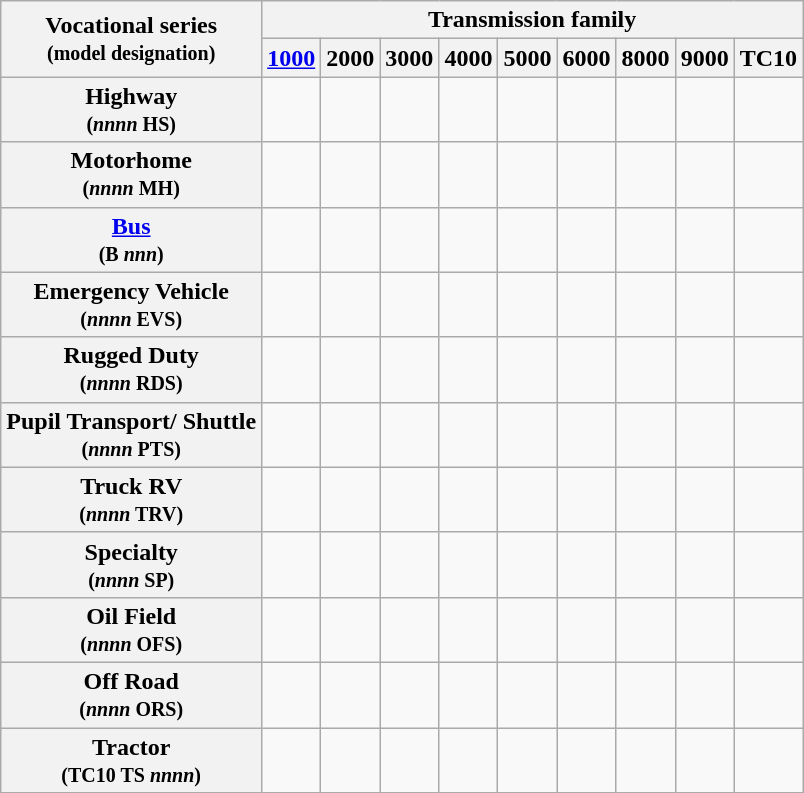<table class="wikitable sortable" style="font-size:100%;text-align:center;">
<tr>
<th rowspan=2>Vocational series<br><small>(model designation)</small></th>
<th colspan=9>Transmission family</th>
</tr>
<tr>
<th><a href='#'>1000</a></th>
<th>2000</th>
<th>3000</th>
<th>4000</th>
<th>5000</th>
<th>6000</th>
<th>8000</th>
<th>9000</th>
<th>TC10</th>
</tr>
<tr>
<th>Highway<br><small>(<em>nnnn</em> HS)</small></th>
<td></td>
<td></td>
<td></td>
<td></td>
<td></td>
<td></td>
<td></td>
<td></td>
<td></td>
</tr>
<tr>
<th>Motorhome<br><small>(<em>nnnn</em> MH)</small></th>
<td></td>
<td></td>
<td></td>
<td></td>
<td></td>
<td></td>
<td></td>
<td></td>
<td></td>
</tr>
<tr>
<th><a href='#'>Bus</a><br><small>(B <em>nnn</em>)</small></th>
<td></td>
<td></td>
<td></td>
<td></td>
<td></td>
<td></td>
<td></td>
<td></td>
<td></td>
</tr>
<tr>
<th>Emergency Vehicle<br><small>(<em>nnnn</em> EVS)</small></th>
<td></td>
<td></td>
<td></td>
<td></td>
<td></td>
<td></td>
<td></td>
<td></td>
<td></td>
</tr>
<tr>
<th>Rugged Duty<br><small>(<em>nnnn</em> RDS)</small></th>
<td></td>
<td></td>
<td></td>
<td></td>
<td></td>
<td></td>
<td></td>
<td></td>
<td></td>
</tr>
<tr>
<th>Pupil Transport/ Shuttle<br><small>(<em>nnnn</em> PTS)</small></th>
<td></td>
<td></td>
<td></td>
<td></td>
<td></td>
<td></td>
<td></td>
<td></td>
<td></td>
</tr>
<tr>
<th>Truck RV<br><small>(<em>nnnn</em> TRV)</small></th>
<td></td>
<td></td>
<td></td>
<td></td>
<td></td>
<td></td>
<td></td>
<td></td>
<td></td>
</tr>
<tr>
<th>Specialty<br><small>(<em>nnnn</em> SP)</small></th>
<td></td>
<td></td>
<td></td>
<td></td>
<td></td>
<td></td>
<td></td>
<td></td>
<td></td>
</tr>
<tr>
<th>Oil Field<br><small>(<em>nnnn</em> OFS)</small></th>
<td></td>
<td></td>
<td></td>
<td></td>
<td></td>
<td></td>
<td></td>
<td></td>
<td></td>
</tr>
<tr>
<th>Off Road<br><small>(<em>nnnn</em> ORS)</small></th>
<td></td>
<td></td>
<td></td>
<td></td>
<td></td>
<td></td>
<td></td>
<td></td>
<td></td>
</tr>
<tr>
<th>Tractor<br><small>(TC10 TS <em>nnnn</em>)</small></th>
<td></td>
<td></td>
<td></td>
<td></td>
<td></td>
<td></td>
<td></td>
<td></td>
<td></td>
</tr>
</table>
